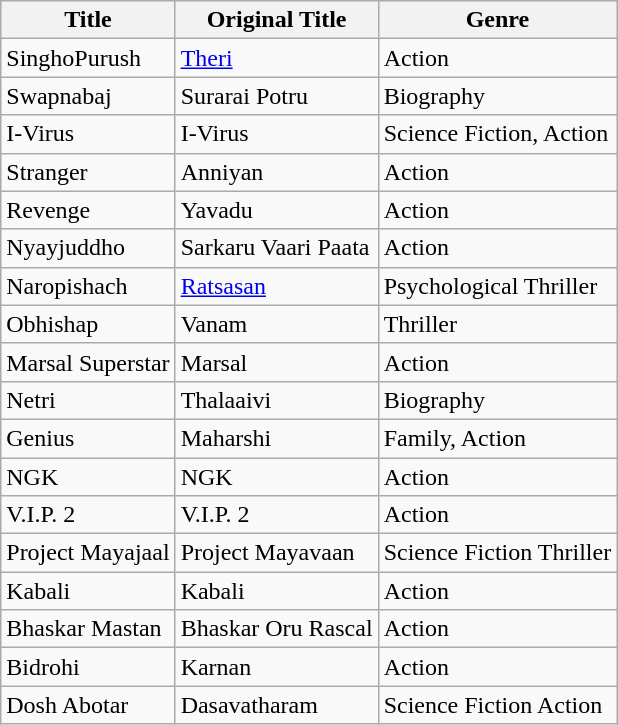<table class="wikitable">
<tr>
<th>Title</th>
<th>Original Title</th>
<th>Genre</th>
</tr>
<tr>
<td>SinghoPurush</td>
<td><a href='#'>Theri</a></td>
<td>Action</td>
</tr>
<tr>
<td>Swapnabaj</td>
<td>Surarai Potru</td>
<td>Biography</td>
</tr>
<tr>
<td>I-Virus</td>
<td>I-Virus</td>
<td>Science Fiction, Action</td>
</tr>
<tr>
<td>Stranger</td>
<td>Anniyan</td>
<td>Action</td>
</tr>
<tr>
<td>Revenge</td>
<td>Yavadu</td>
<td>Action</td>
</tr>
<tr>
<td>Nyayjuddho</td>
<td>Sarkaru Vaari Paata</td>
<td>Action</td>
</tr>
<tr>
<td>Naropishach</td>
<td><a href='#'>Ratsasan</a></td>
<td>Psychological Thriller</td>
</tr>
<tr>
<td>Obhishap</td>
<td>Vanam</td>
<td>Thriller</td>
</tr>
<tr>
<td>Marsal Superstar</td>
<td>Marsal</td>
<td>Action</td>
</tr>
<tr>
<td>Netri</td>
<td>Thalaaivi</td>
<td>Biography</td>
</tr>
<tr>
<td>Genius</td>
<td>Maharshi</td>
<td>Family, Action</td>
</tr>
<tr>
<td>NGK</td>
<td>NGK</td>
<td>Action</td>
</tr>
<tr>
<td>V.I.P. 2</td>
<td>V.I.P. 2</td>
<td>Action</td>
</tr>
<tr>
<td>Project Mayajaal</td>
<td>Project Mayavaan</td>
<td>Science Fiction Thriller</td>
</tr>
<tr>
<td>Kabali</td>
<td>Kabali</td>
<td>Action</td>
</tr>
<tr>
<td>Bhaskar Mastan</td>
<td>Bhaskar Oru Rascal</td>
<td>Action</td>
</tr>
<tr>
<td>Bidrohi</td>
<td>Karnan</td>
<td>Action</td>
</tr>
<tr>
<td>Dosh Abotar</td>
<td>Dasavatharam</td>
<td>Science Fiction Action</td>
</tr>
</table>
